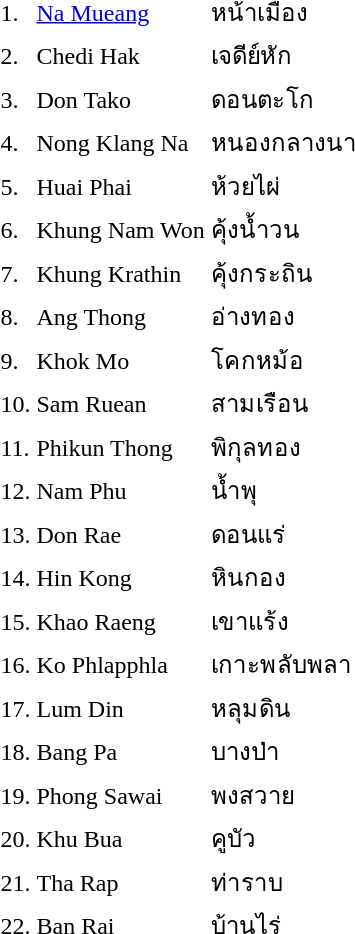<table>
<tr>
<td>1.</td>
<td><a href='#'>Na Mueang</a></td>
<td>หน้าเมือง</td>
<td></td>
</tr>
<tr>
<td>2.</td>
<td>Chedi Hak</td>
<td>เจดีย์หัก</td>
<td></td>
</tr>
<tr>
<td>3.</td>
<td>Don Tako</td>
<td>ดอนตะโก</td>
<td></td>
</tr>
<tr>
<td>4.</td>
<td>Nong Klang Na</td>
<td>หนองกลางนา</td>
<td></td>
</tr>
<tr>
<td>5.</td>
<td>Huai Phai</td>
<td>ห้วยไผ่</td>
<td></td>
</tr>
<tr>
<td>6.</td>
<td>Khung Nam Won</td>
<td>คุ้งน้ำวน</td>
<td></td>
</tr>
<tr>
<td>7.</td>
<td>Khung Krathin</td>
<td>คุ้งกระถิน</td>
<td></td>
</tr>
<tr>
<td>8.</td>
<td>Ang Thong</td>
<td>อ่างทอง</td>
<td></td>
</tr>
<tr>
<td>9.</td>
<td>Khok Mo</td>
<td>โคกหม้อ</td>
<td></td>
</tr>
<tr>
<td>10.</td>
<td>Sam Ruean</td>
<td>สามเรือน</td>
<td></td>
</tr>
<tr>
<td>11.</td>
<td>Phikun Thong</td>
<td>พิกุลทอง</td>
<td></td>
</tr>
<tr>
<td>12.</td>
<td>Nam Phu</td>
<td>น้ำพุ</td>
<td></td>
</tr>
<tr>
<td>13.</td>
<td>Don Rae</td>
<td>ดอนแร่</td>
<td></td>
</tr>
<tr>
<td>14.</td>
<td>Hin Kong</td>
<td>หินกอง</td>
<td></td>
</tr>
<tr>
<td>15.</td>
<td>Khao Raeng</td>
<td>เขาแร้ง</td>
<td></td>
</tr>
<tr>
<td>16.</td>
<td>Ko Phlapphla</td>
<td>เกาะพลับพลา</td>
<td></td>
</tr>
<tr>
<td>17.</td>
<td>Lum Din</td>
<td>หลุมดิน</td>
<td></td>
</tr>
<tr>
<td>18.</td>
<td>Bang Pa</td>
<td>บางป่า</td>
<td></td>
</tr>
<tr>
<td>19.</td>
<td>Phong Sawai</td>
<td>พงสวาย</td>
<td></td>
</tr>
<tr>
<td>20.</td>
<td>Khu Bua</td>
<td>คูบัว</td>
<td></td>
</tr>
<tr>
<td>21.</td>
<td>Tha Rap</td>
<td>ท่าราบ</td>
<td></td>
</tr>
<tr>
<td>22.</td>
<td>Ban Rai</td>
<td>บ้านไร่</td>
<td></td>
</tr>
</table>
